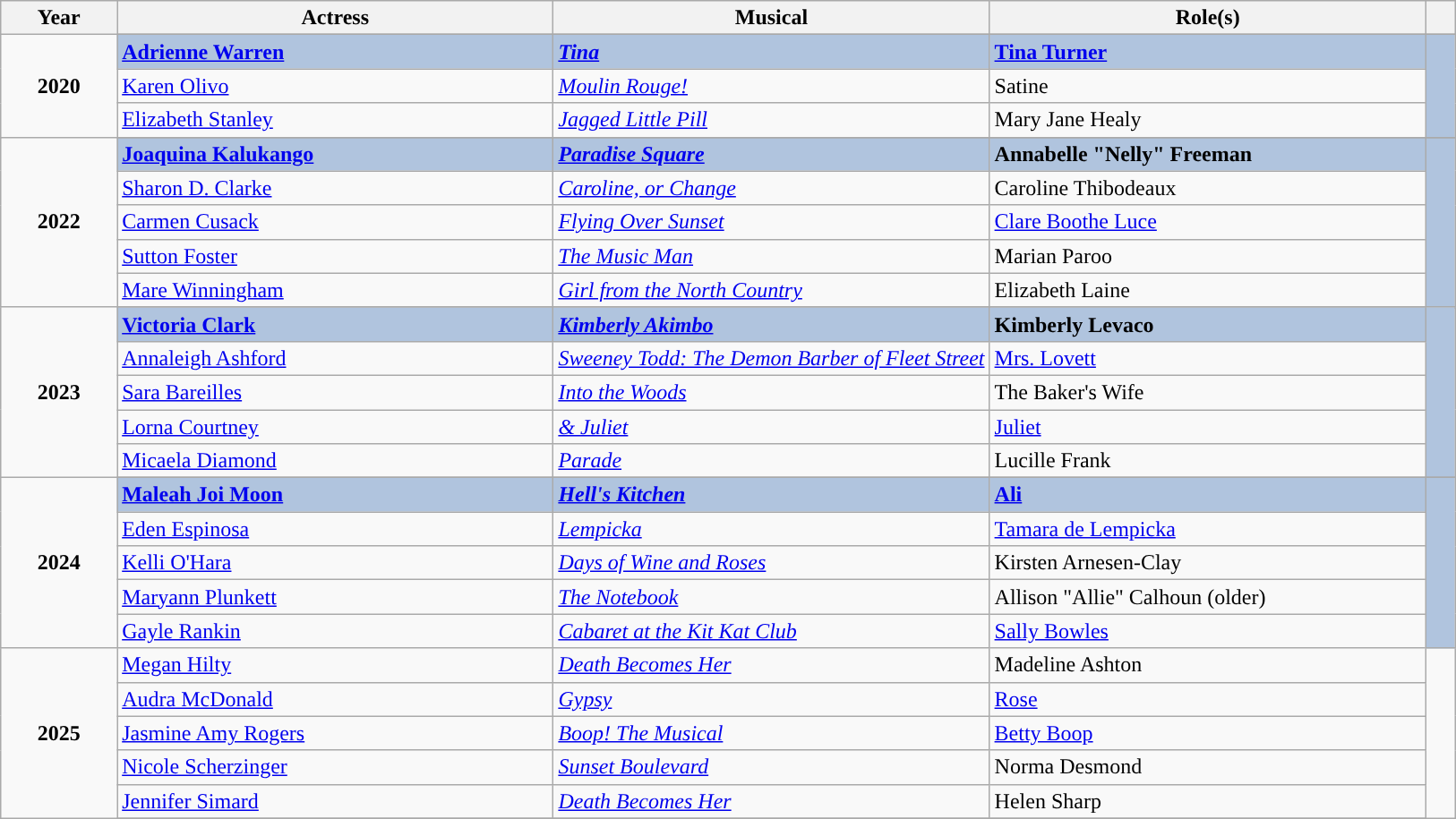<table class="wikitable sortable">
<tr>
<th scope="col" style="width:8%;">Year</th>
<th scope="col" style="width:30%;">Actress</th>
<th scope="col" style="width:30%;”">Musical</th>
<th scope="col" style="width:30%;">Role(s)</th>
<th scope="col" style="width:2%;" class="unsortable"></th>
</tr>
<tr>
<td rowspan="4" align="center"><strong>2020</strong> <br> </td>
</tr>
<tr style="background:#B0C4DE">
<td><strong><a href='#'>Adrienne Warren</a></strong></td>
<td><strong><em><a href='#'>Tina</a></em></strong></td>
<td><strong><a href='#'>Tina Turner</a></strong></td>
<td rowspan="3" align="center"></td>
</tr>
<tr>
<td><a href='#'>Karen Olivo</a></td>
<td><em><a href='#'>Moulin Rouge!</a></em></td>
<td>Satine</td>
</tr>
<tr>
<td><a href='#'>Elizabeth Stanley</a></td>
<td><em><a href='#'>Jagged Little Pill</a></em></td>
<td>Mary Jane Healy</td>
</tr>
<tr>
<td rowspan="6" align="center"><strong>2022</strong> <br> </td>
</tr>
<tr style="background:#B0C4DE">
<td><strong><a href='#'>Joaquina Kalukango</a></strong></td>
<td><strong><em><a href='#'>Paradise Square</a></em></strong></td>
<td><strong>Annabelle "Nelly" Freeman</strong></td>
<td rowspan="6" align="center"></td>
</tr>
<tr>
<td><a href='#'>Sharon D. Clarke</a></td>
<td><em><a href='#'>Caroline, or Change</a></em></td>
<td>Caroline Thibodeaux</td>
</tr>
<tr>
<td><a href='#'>Carmen Cusack</a></td>
<td><em><a href='#'>Flying Over Sunset</a></em></td>
<td><a href='#'>Clare Boothe Luce</a></td>
</tr>
<tr>
<td><a href='#'>Sutton Foster</a></td>
<td><em><a href='#'>The Music Man</a></em></td>
<td>Marian Paroo</td>
</tr>
<tr>
<td><a href='#'>Mare Winningham</a></td>
<td><em><a href='#'>Girl from the North Country</a></em></td>
<td>Elizabeth Laine</td>
</tr>
<tr>
<td rowspan="6" align="center"><strong>2023</strong> <br> </td>
</tr>
<tr style="background:#B0C4DE">
<td><strong><a href='#'>Victoria Clark</a></strong></td>
<td><strong><em><a href='#'>Kimberly Akimbo</a></em></strong></td>
<td><strong>Kimberly Levaco</strong></td>
<td rowspan="5" align="center"></td>
</tr>
<tr>
<td><a href='#'>Annaleigh Ashford</a></td>
<td><em><a href='#'>Sweeney Todd: The Demon Barber of Fleet Street</a></em></td>
<td><a href='#'>Mrs. Lovett</a></td>
</tr>
<tr>
<td><a href='#'>Sara Bareilles</a></td>
<td><em><a href='#'>Into the Woods</a></em></td>
<td>The Baker's Wife</td>
</tr>
<tr>
<td><a href='#'>Lorna Courtney</a></td>
<td><em><a href='#'>& Juliet</a></em></td>
<td><a href='#'>Juliet</a></td>
</tr>
<tr>
<td><a href='#'>Micaela Diamond</a></td>
<td><em><a href='#'>Parade</a></em></td>
<td>Lucille Frank</td>
</tr>
<tr>
<td rowspan="6" align="center"><strong>2024</strong> <br> </td>
</tr>
<tr style="background:#B0C4DE">
<td><strong><a href='#'>Maleah Joi Moon</a></strong></td>
<td><strong><em><a href='#'>Hell's Kitchen</a></em></strong></td>
<td><strong><a href='#'>Ali</a></strong></td>
<td rowspan="5" align="center"></td>
</tr>
<tr>
<td><a href='#'>Eden Espinosa</a></td>
<td><em><a href='#'>Lempicka</a></em></td>
<td><a href='#'>Tamara de Lempicka</a></td>
</tr>
<tr>
<td><a href='#'>Kelli O'Hara</a></td>
<td><em><a href='#'>Days of Wine and Roses</a></em></td>
<td>Kirsten Arnesen-Clay</td>
</tr>
<tr>
<td><a href='#'>Maryann Plunkett</a></td>
<td><em><a href='#'>The Notebook</a></em></td>
<td>Allison "Allie" Calhoun (older)</td>
</tr>
<tr>
<td><a href='#'>Gayle Rankin</a></td>
<td><em><a href='#'>Cabaret at the Kit Kat Club</a></em></td>
<td><a href='#'>Sally Bowles</a></td>
</tr>
<tr>
<td rowspan="6" align="center"><strong>2025</strong> <br> </td>
<td><a href='#'>Megan Hilty</a></td>
<td><em><a href='#'>Death Becomes Her</a></em></td>
<td>Madeline Ashton</td>
</tr>
<tr>
<td><a href='#'>Audra McDonald</a></td>
<td><em><a href='#'>Gypsy</a></em></td>
<td><a href='#'>Rose</a></td>
</tr>
<tr>
<td><a href='#'>Jasmine Amy Rogers</a></td>
<td><em><a href='#'>Boop! The Musical</a></em></td>
<td><a href='#'>Betty Boop</a></td>
</tr>
<tr>
<td><a href='#'>Nicole Scherzinger</a></td>
<td><em><a href='#'>Sunset Boulevard</a></em></td>
<td>Norma Desmond</td>
</tr>
<tr>
<td><a href='#'>Jennifer Simard</a></td>
<td><em><a href='#'>Death Becomes Her</a></em></td>
<td>Helen Sharp</td>
</tr>
<tr>
</tr>
</table>
